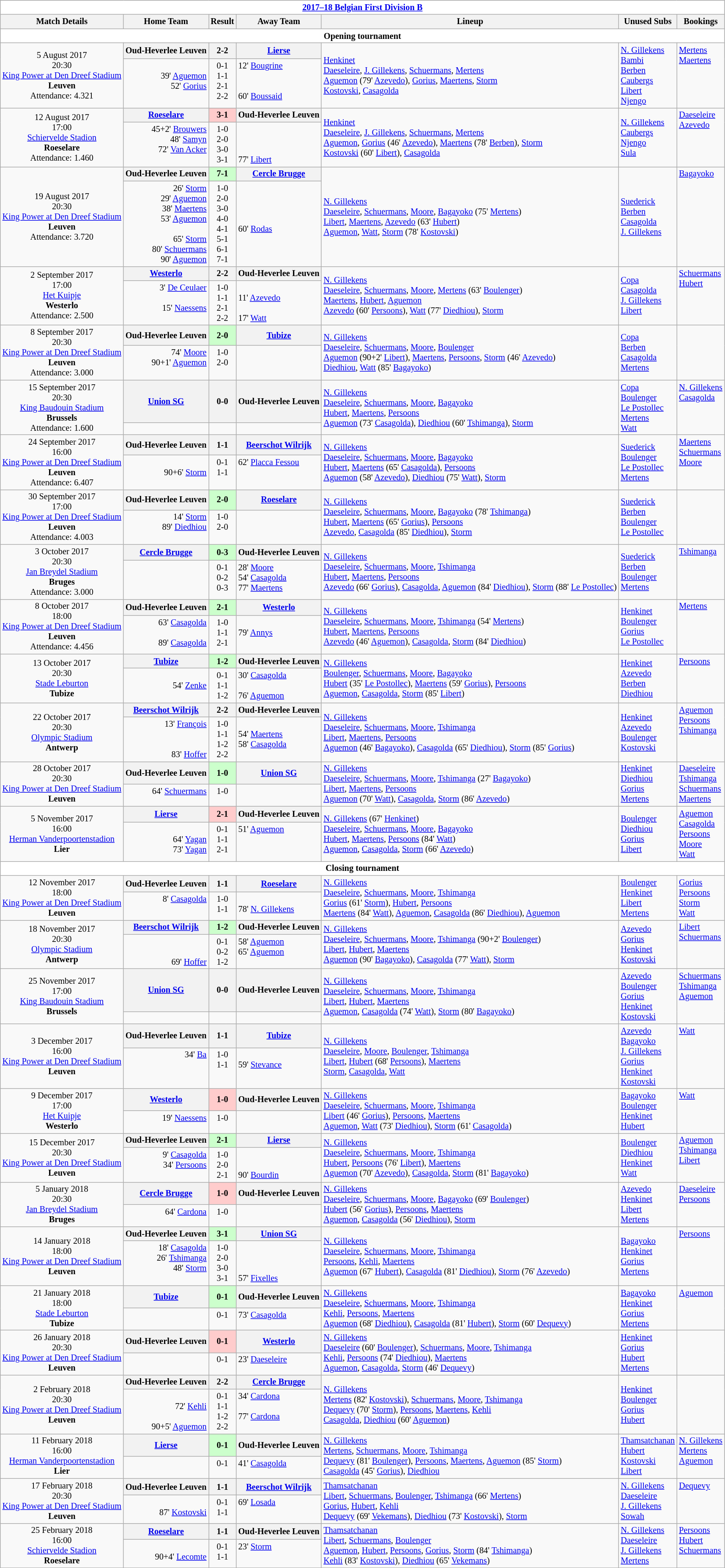<table class="wikitable" style="font-size:85%">
<tr>
<td colspan="7" align="center" style="background:white;"><strong><a href='#'>2017–18 Belgian First Division B</a></strong></td>
</tr>
<tr>
<th>Match Details</th>
<th>Home Team</th>
<th>Result</th>
<th>Away Team</th>
<th>Lineup</th>
<th>Unused Subs</th>
<th>Bookings</th>
</tr>
<tr>
<td style="background:white;" align="center" colspan="7"><strong>Opening tournament</strong></td>
</tr>
<tr>
<td rowspan="2" align="center">5 August 2017<br>20:30<br><a href='#'>King Power at Den Dreef Stadium</a><br><strong>Leuven</strong><br>Attendance: 4.321<br></td>
<th><strong>Oud-Heverlee Leuven</strong></th>
<th>2-2</th>
<th><a href='#'>Lierse</a></th>
<td rowspan="2"><a href='#'>Henkinet</a><br><a href='#'>Daeseleire</a>, <a href='#'>J. Gillekens</a>, <a href='#'>Schuermans</a>, <a href='#'>Mertens</a><br><a href='#'>Aguemon</a> (79' <a href='#'>Azevedo</a>), <a href='#'>Gorius</a>, <a href='#'>Maertens</a>, <a href='#'>Storm</a><br><a href='#'>Kostovski</a>, <a href='#'>Casagolda</a></td>
<td rowspan="2"><a href='#'>N. Gillekens</a><br><a href='#'>Bambi</a><br><a href='#'>Berben</a><br><a href='#'>Caubergs</a><br><a href='#'>Libert</a><br><a href='#'>Njengo</a></td>
<td rowspan="2" valign="top"> <a href='#'>Mertens</a><br> <a href='#'>Maertens</a></td>
</tr>
<tr valign="top">
<td align="right"><br>39' <a href='#'>Aguemon</a><br>52' <a href='#'>Gorius</a></td>
<td align="center">0-1<br>1-1<br>2-1<br>2-2</td>
<td>12' <a href='#'>Bougrine</a><br><br><br>60' <a href='#'>Boussaid</a></td>
</tr>
<tr>
<td rowspan="2" align="center">12 August 2017<br>17:00<br><a href='#'>Schiervelde Stadion</a><br><strong>Roeselare</strong><br>Attendance: 1.460<br></td>
<th><a href='#'>Roeselare</a></th>
<th style="background: #FFCCCC;">3-1</th>
<th><strong>Oud-Heverlee Leuven</strong></th>
<td rowspan="2"><a href='#'>Henkinet</a><br><a href='#'>Daeseleire</a>, <a href='#'>J. Gillekens</a>, <a href='#'>Schuermans</a>, <a href='#'>Mertens</a><br><a href='#'>Aguemon</a>, <a href='#'>Gorius</a> (46' <a href='#'>Azevedo</a>), <a href='#'>Maertens</a> (78' <a href='#'>Berben</a>), <a href='#'>Storm</a><br><a href='#'>Kostovski</a> (60' <a href='#'>Libert</a>), <a href='#'>Casagolda</a></td>
<td rowspan="2"><a href='#'>N. Gillekens</a><br><a href='#'>Caubergs</a><br><a href='#'>Njengo</a><br><a href='#'>Sula</a></td>
<td rowspan="2" valign="top"> <a href='#'>Daeseleire</a><br> <a href='#'>Azevedo</a></td>
</tr>
<tr valign="top">
<td align="right">45+2' <a href='#'>Brouwers</a><br>48' <a href='#'>Samyn</a><br>72' <a href='#'>Van Acker</a></td>
<td align="center">1-0<br>2-0<br>3-0<br>3-1</td>
<td><br><br><br>77' <a href='#'>Libert</a></td>
</tr>
<tr>
<td rowspan="2" align="center">19 August 2017<br>20:30<br><a href='#'>King Power at Den Dreef Stadium</a><br><strong>Leuven</strong><br>Attendance: 3.720<br></td>
<th><strong>Oud-Heverlee Leuven</strong></th>
<th style="background: #CCFFCC;">7-1</th>
<th><a href='#'>Cercle Brugge</a></th>
<td rowspan="2"><a href='#'>N. Gillekens</a><br><a href='#'>Daeseleire</a>, <a href='#'>Schuermans</a>, <a href='#'>Moore</a>, <a href='#'>Bagayoko</a> (75' <a href='#'>Mertens</a>)<br><a href='#'>Libert</a>, <a href='#'>Maertens</a>, <a href='#'>Azevedo</a> (63' <a href='#'>Hubert</a>)<br><a href='#'>Aguemon</a>, <a href='#'>Watt</a>, <a href='#'>Storm</a> (78' <a href='#'>Kostovski</a>)</td>
<td rowspan="2"><a href='#'>Suederick</a><br><a href='#'>Berben</a><br><a href='#'>Casagolda</a><br><a href='#'>J. Gillekens</a></td>
<td rowspan="2" valign="top"> <a href='#'>Bagayoko</a></td>
</tr>
<tr valign="top">
<td align="right">26' <a href='#'>Storm</a><br>29' <a href='#'>Aguemon</a><br>38' <a href='#'>Maertens</a><br>53' <a href='#'>Aguemon</a><br><br>65' <a href='#'>Storm</a><br>80' <a href='#'>Schuermans</a><br>90'  <a href='#'>Aguemon</a></td>
<td align="center">1-0<br>2-0<br>3-0<br>4-0<br>4-1<br>5-1<br>6-1<br>7-1</td>
<td><br><br><br><br>60' <a href='#'>Rodas</a></td>
</tr>
<tr>
<td rowspan="2" align="center">2 September 2017<br>17:00<br><a href='#'>Het Kuipje</a><br><strong>Westerlo</strong><br>Attendance: 2.500<br></td>
<th><a href='#'>Westerlo</a></th>
<th>2-2</th>
<th><strong>Oud-Heverlee Leuven</strong></th>
<td rowspan="2"><a href='#'>N. Gillekens</a><br><a href='#'>Daeseleire</a>, <a href='#'>Schuermans</a>, <a href='#'>Moore</a>, <a href='#'>Mertens</a> (63' <a href='#'>Boulenger</a>)<br><a href='#'>Maertens</a>, <a href='#'>Hubert</a>, <a href='#'>Aguemon</a><br><a href='#'>Azevedo</a> (60' <a href='#'>Persoons</a>), <a href='#'>Watt</a> (77' <a href='#'>Diedhiou</a>), <a href='#'>Storm</a></td>
<td rowspan="2"><a href='#'>Copa</a><br><a href='#'>Casagolda</a><br><a href='#'>J. Gillekens</a><br><a href='#'>Libert</a></td>
<td rowspan="2" valign="top"> <a href='#'>Schuermans</a><br> <a href='#'>Hubert</a></td>
</tr>
<tr valign="top">
<td align="right">3' <a href='#'>De Ceulaer</a><br><br>15' <a href='#'>Naessens</a></td>
<td align="center">1-0<br>1-1<br>2-1<br>2-2</td>
<td><br>11' <a href='#'>Azevedo</a><br><br>17' <a href='#'>Watt</a></td>
</tr>
<tr>
<td rowspan="2" align="center">8 September 2017<br>20:30<br><a href='#'>King Power at Den Dreef Stadium</a><br><strong>Leuven</strong><br>Attendance: 3.000<br></td>
<th><strong>Oud-Heverlee Leuven</strong></th>
<th style="background: #CCFFCC;">2-0</th>
<th><a href='#'>Tubize</a></th>
<td rowspan="2"><a href='#'>N. Gillekens</a><br><a href='#'>Daeseleire</a>, <a href='#'>Schuermans</a>, <a href='#'>Moore</a>, <a href='#'>Boulenger</a><br><a href='#'>Aguemon</a> (90+2' <a href='#'>Libert</a>), <a href='#'>Maertens</a>, <a href='#'>Persoons</a>, <a href='#'>Storm</a> (46' <a href='#'>Azevedo</a>)<br><a href='#'>Diedhiou</a>, <a href='#'>Watt</a> (85' <a href='#'>Bagayoko</a>)</td>
<td rowspan="2"><a href='#'>Copa</a><br><a href='#'>Berben</a><br><a href='#'>Casagolda</a><br><a href='#'>Mertens</a></td>
<td rowspan="2" valign="top"></td>
</tr>
<tr valign="top">
<td align="right">74' <a href='#'>Moore</a><br>90+1' <a href='#'>Aguemon</a></td>
<td align="center">1-0<br>2-0</td>
<td></td>
</tr>
<tr>
<td rowspan="2" align="center">15 September 2017<br>20:30<br><a href='#'>King Baudouin Stadium</a><br><strong>Brussels</strong><br>Attendance: 1.600<br></td>
<th><a href='#'>Union SG</a></th>
<th>0-0</th>
<th><strong>Oud-Heverlee Leuven</strong></th>
<td rowspan="2"><a href='#'>N. Gillekens</a><br><a href='#'>Daeseleire</a>, <a href='#'>Schuermans</a>, <a href='#'>Moore</a>, <a href='#'>Bagayoko</a><br><a href='#'>Hubert</a>, <a href='#'>Maertens</a>, <a href='#'>Persoons</a><br><a href='#'>Aguemon</a> (73' <a href='#'>Casagolda</a>), <a href='#'>Diedhiou</a> (60' <a href='#'>Tshimanga</a>), <a href='#'>Storm</a></td>
<td rowspan="2"><a href='#'>Copa</a><br><a href='#'>Boulenger</a><br><a href='#'>Le Postollec</a><br><a href='#'>Mertens</a><br><a href='#'>Watt</a></td>
<td rowspan="2" valign="top"> <a href='#'>N. Gillekens</a><br> <a href='#'>Casagolda</a></td>
</tr>
<tr valign="top">
<td align="right"></td>
<td align="center"></td>
<td></td>
</tr>
<tr>
<td rowspan="2" align="center">24 September 2017<br>16:00<br><a href='#'>King Power at Den Dreef Stadium</a><br><strong>Leuven</strong><br>Attendance: 6.407<br></td>
<th><strong>Oud-Heverlee Leuven</strong></th>
<th>1-1</th>
<th><a href='#'>Beerschot Wilrijk</a></th>
<td rowspan="2"><a href='#'>N. Gillekens</a><br><a href='#'>Daeseleire</a>, <a href='#'>Schuermans</a>, <a href='#'>Moore</a>, <a href='#'>Bagayoko</a><br><a href='#'>Hubert</a>, <a href='#'>Maertens</a> (65' <a href='#'>Casagolda</a>), <a href='#'>Persoons</a><br><a href='#'>Aguemon</a> (58' <a href='#'>Azevedo</a>), <a href='#'>Diedhiou</a> (75' <a href='#'>Watt</a>), <a href='#'>Storm</a></td>
<td rowspan="2"><a href='#'>Suederick</a><br><a href='#'>Boulenger</a><br><a href='#'>Le Postollec</a><br><a href='#'>Mertens</a></td>
<td rowspan="2" valign="top"> <a href='#'>Maertens</a><br> <a href='#'>Schuermans</a><br> <a href='#'>Moore</a></td>
</tr>
<tr valign="top">
<td align="right"><br>90+6' <a href='#'>Storm</a></td>
<td align="center">0-1<br>1-1</td>
<td>62' <a href='#'>Placca Fessou</a></td>
</tr>
<tr>
<td rowspan="2" align="center">30 September 2017<br>17:00<br><a href='#'>King Power at Den Dreef Stadium</a><br><strong>Leuven</strong><br>Attendance: 4.003<br></td>
<th><strong>Oud-Heverlee Leuven</strong></th>
<th style="background: #CCFFCC;">2-0</th>
<th><a href='#'>Roeselare</a></th>
<td rowspan="2"><a href='#'>N. Gillekens</a><br><a href='#'>Daeseleire</a>, <a href='#'>Schuermans</a>, <a href='#'>Moore</a>, <a href='#'>Bagayoko</a> (78' <a href='#'>Tshimanga</a>)<br><a href='#'>Hubert</a>, <a href='#'>Maertens</a> (65' <a href='#'>Gorius</a>), <a href='#'>Persoons</a><br><a href='#'>Azevedo</a>, <a href='#'>Casagolda</a> (85' <a href='#'>Diedhiou</a>), <a href='#'>Storm</a></td>
<td rowspan="2"><a href='#'>Suederick</a><br><a href='#'>Berben</a><br><a href='#'>Boulenger</a><br><a href='#'>Le Postollec</a></td>
<td rowspan="2" valign="top"></td>
</tr>
<tr valign="top">
<td align="right">14' <a href='#'>Storm</a><br>89' <a href='#'>Diedhiou</a></td>
<td align="center">1-0<br>2-0</td>
<td></td>
</tr>
<tr>
<td rowspan="2" align="center">3 October 2017<br>20:30<br><a href='#'>Jan Breydel Stadium</a><br><strong>Bruges</strong><br>Attendance: 3.000<br></td>
<th><a href='#'>Cercle Brugge</a></th>
<th style="background: #CCFFCC;">0-3</th>
<th><strong>Oud-Heverlee Leuven</strong></th>
<td rowspan="2"><a href='#'>N. Gillekens</a><br><a href='#'>Daeseleire</a>, <a href='#'>Schuermans</a>, <a href='#'>Moore</a>, <a href='#'>Tshimanga</a><br><a href='#'>Hubert</a>, <a href='#'>Maertens</a>, <a href='#'>Persoons</a><br><a href='#'>Azevedo</a> (66' <a href='#'>Gorius</a>), <a href='#'>Casagolda</a>, <a href='#'>Aguemon</a> (84' <a href='#'>Diedhiou</a>), <a href='#'>Storm</a> (88' <a href='#'>Le Postollec</a>)</td>
<td rowspan="2"><a href='#'>Suederick</a><br><a href='#'>Berben</a><br><a href='#'>Boulenger</a><br><a href='#'>Mertens</a></td>
<td rowspan="2" valign="top"> <a href='#'>Tshimanga</a></td>
</tr>
<tr valign="top">
<td align="right"></td>
<td align="center">0-1<br>0-2<br>0-3</td>
<td>28' <a href='#'>Moore</a><br>54' <a href='#'>Casagolda</a><br>77' <a href='#'>Maertens</a></td>
</tr>
<tr>
<td rowspan="2" align="center">8 October 2017<br>18:00<br><a href='#'>King Power at Den Dreef Stadium</a><br><strong>Leuven</strong><br>Attendance: 4.456<br></td>
<th><strong>Oud-Heverlee Leuven</strong></th>
<th style="background: #CCFFCC;">2-1</th>
<th><a href='#'>Westerlo</a></th>
<td rowspan="2"><a href='#'>N. Gillekens</a><br><a href='#'>Daeseleire</a>, <a href='#'>Schuermans</a>, <a href='#'>Moore</a>, <a href='#'>Tshimanga</a> (54' <a href='#'>Mertens</a>)<br><a href='#'>Hubert</a>, <a href='#'>Maertens</a>, <a href='#'>Persoons</a><br><a href='#'>Azevedo</a> (46' <a href='#'>Aguemon</a>), <a href='#'>Casagolda</a>, <a href='#'>Storm</a> (84' <a href='#'>Diedhiou</a>)</td>
<td rowspan="2"><a href='#'>Henkinet</a><br><a href='#'>Boulenger</a><br><a href='#'>Gorius</a><br><a href='#'>Le Postollec</a></td>
<td rowspan="2" valign="top"> <a href='#'>Mertens</a></td>
</tr>
<tr valign="top">
<td align="right">63' <a href='#'>Casagolda</a><br><br>89' <a href='#'>Casagolda</a></td>
<td align="center">1-0<br>1-1<br>2-1</td>
<td><br>79' <a href='#'>Annys</a></td>
</tr>
<tr>
<td rowspan="2" align="center">13 October 2017<br>20:30<br><a href='#'>Stade Leburton</a><br><strong>Tubize</strong><br></td>
<th><a href='#'>Tubize</a></th>
<th style="background: #CCFFCC;">1-2</th>
<th><strong>Oud-Heverlee Leuven</strong></th>
<td rowspan="2"><a href='#'>N. Gillekens</a><br><a href='#'>Boulenger</a>, <a href='#'>Schuermans</a>, <a href='#'>Moore</a>, <a href='#'>Bagayoko</a><br><a href='#'>Hubert</a> (35' <a href='#'>Le Postollec</a>), <a href='#'>Maertens</a> (59' <a href='#'>Gorius</a>), <a href='#'>Persoons</a><br><a href='#'>Aguemon</a>, <a href='#'>Casagolda</a>, <a href='#'>Storm</a> (85' <a href='#'>Libert</a>)</td>
<td rowspan="2"><a href='#'>Henkinet</a><br><a href='#'>Azevedo</a><br><a href='#'>Berben</a><br><a href='#'>Diedhiou</a></td>
<td rowspan="2" valign="top"> <a href='#'>Persoons</a></td>
</tr>
<tr valign="top">
<td align="right"><br>54' <a href='#'>Zenke</a></td>
<td align="center">0-1<br>1-1<br>1-2</td>
<td>30' <a href='#'>Casagolda</a><br><br>76' <a href='#'>Aguemon</a></td>
</tr>
<tr>
<td rowspan="2" align="center">22 October 2017<br>20:30<br><a href='#'>Olympic Stadium</a><br><strong>Antwerp</strong><br></td>
<th><a href='#'>Beerschot Wilrijk</a></th>
<th>2-2</th>
<th><strong>Oud-Heverlee Leuven</strong></th>
<td rowspan="2"><a href='#'>N. Gillekens</a><br><a href='#'>Daeseleire</a>, <a href='#'>Schuermans</a>, <a href='#'>Moore</a>, <a href='#'>Tshimanga</a><br><a href='#'>Libert</a>, <a href='#'>Maertens</a>, <a href='#'>Persoons</a><br><a href='#'>Aguemon</a> (46' <a href='#'>Bagayoko</a>), <a href='#'>Casagolda</a> (65' <a href='#'>Diedhiou</a>), <a href='#'>Storm</a> (85' <a href='#'>Gorius</a>)</td>
<td rowspan="2"><a href='#'>Henkinet</a><br><a href='#'>Azevedo</a><br><a href='#'>Boulenger</a><br><a href='#'>Kostovski</a></td>
<td rowspan="2" valign="top"> <a href='#'>Aguemon</a><br> <a href='#'>Persoons</a><br> <a href='#'>Tshimanga</a></td>
</tr>
<tr valign="top">
<td align="right">13' <a href='#'>François</a><br><br><br>83' <a href='#'>Hoffer</a></td>
<td align="center">1-0<br>1-1<br>1-2<br>2-2</td>
<td><br>54' <a href='#'>Maertens</a><br>58' <a href='#'>Casagolda</a></td>
</tr>
<tr>
<td rowspan="2" align="center">28 October 2017<br>20:30<br><a href='#'>King Power at Den Dreef Stadium</a><br><strong>Leuven</strong><br></td>
<th><strong>Oud-Heverlee Leuven</strong></th>
<th style="background: #CCFFCC;">1-0</th>
<th><a href='#'>Union SG</a></th>
<td rowspan="2"><a href='#'>N. Gillekens</a><br><a href='#'>Daeseleire</a>, <a href='#'>Schuermans</a>, <a href='#'>Moore</a>, <a href='#'>Tshimanga</a> (27' <a href='#'>Bagayoko</a>)<br><a href='#'>Libert</a>, <a href='#'>Maertens</a>, <a href='#'>Persoons</a><br><a href='#'>Aguemon</a> (70' <a href='#'>Watt</a>), <a href='#'>Casagolda</a>, <a href='#'>Storm</a> (86' <a href='#'>Azevedo</a>)</td>
<td rowspan="2"><a href='#'>Henkinet</a><br><a href='#'>Diedhiou</a><br><a href='#'>Gorius</a><br><a href='#'>Mertens</a></td>
<td rowspan="2" valign="top"> <a href='#'>Daeseleire</a><br> <a href='#'>Tshimanga</a><br> <a href='#'>Schuermans</a><br> <a href='#'>Maertens</a></td>
</tr>
<tr valign="top">
<td align="right">64' <a href='#'>Schuermans</a></td>
<td align="center">1-0</td>
<td></td>
</tr>
<tr>
<td rowspan="2" align="center">5 November 2017<br>16:00<br><a href='#'>Herman Vanderpoortenstadion</a><br><strong>Lier</strong></td>
<th><a href='#'>Lierse</a></th>
<th style="background: #FFCCCC;">2-1</th>
<th><strong>Oud-Heverlee Leuven</strong></th>
<td rowspan="2"><a href='#'>N. Gillekens</a> (67' <a href='#'>Henkinet</a>)<br><a href='#'>Daeseleire</a>, <a href='#'>Schuermans</a>, <a href='#'>Moore</a>, <a href='#'>Bagayoko</a><br><a href='#'>Hubert</a>, <a href='#'>Maertens</a>, <a href='#'>Persoons</a> (84' <a href='#'>Watt</a>)<br><a href='#'>Aguemon</a>, <a href='#'>Casagolda</a>, <a href='#'>Storm</a> (66' <a href='#'>Azevedo</a>)</td>
<td rowspan="2"><a href='#'>Boulenger</a><br><a href='#'>Diedhiou</a><br><a href='#'>Gorius</a><br><a href='#'>Libert</a></td>
<td rowspan="2" valign="top"> <a href='#'>Aguemon</a><br> <a href='#'>Casagolda</a><br> <a href='#'>Persoons</a><br> <a href='#'>Moore</a><br> <a href='#'>Watt</a></td>
</tr>
<tr valign="top">
<td align="right"><br>64' <a href='#'>Yagan</a><br>73' <a href='#'>Yagan</a></td>
<td align="center">0-1<br>1-1<br>2-1</td>
<td>51' <a href='#'>Aguemon</a></td>
</tr>
<tr>
<td style="background:white;" align="center" colspan="7"><strong>Closing tournament</strong></td>
</tr>
<tr>
<td rowspan="2" align="center">12 November 2017<br>18:00<br><a href='#'>King Power at Den Dreef Stadium</a><br><strong>Leuven</strong></td>
<th><strong>Oud-Heverlee Leuven</strong></th>
<th>1-1</th>
<th><a href='#'>Roeselare</a></th>
<td rowspan="2"><a href='#'>N. Gillekens</a><br><a href='#'>Daeseleire</a>, <a href='#'>Schuermans</a>, <a href='#'>Moore</a>, <a href='#'>Tshimanga</a><br><a href='#'>Gorius</a> (61' <a href='#'>Storm</a>), <a href='#'>Hubert</a>, <a href='#'>Persoons</a><br><a href='#'>Maertens</a> (84' <a href='#'>Watt</a>), <a href='#'>Aguemon</a>, <a href='#'>Casagolda</a> (86' <a href='#'>Diedhiou</a>), <a href='#'>Aguemon</a></td>
<td rowspan="2"><a href='#'>Boulenger</a><br><a href='#'>Henkinet</a><br><a href='#'>Libert</a><br><a href='#'>Mertens</a></td>
<td rowspan="2" valign="top"> <a href='#'>Gorius</a><br> <a href='#'>Persoons</a><br> <a href='#'>Storm</a><br> <a href='#'>Watt</a></td>
</tr>
<tr valign="top">
<td align="right">8' <a href='#'>Casagolda</a></td>
<td align="center">1-0<br>1-1</td>
<td><br>78'  <a href='#'>N. Gillekens</a></td>
</tr>
<tr>
<td rowspan="2" align="center">18 November 2017<br>20:30<br><a href='#'>Olympic Stadium</a><br><strong>Antwerp</strong></td>
<th><a href='#'>Beerschot Wilrijk</a></th>
<th style="background: #CCFFCC;">1-2</th>
<th><strong>Oud-Heverlee Leuven</strong></th>
<td rowspan="2"><a href='#'>N. Gillekens</a><br><a href='#'>Daeseleire</a>, <a href='#'>Schuermans</a>, <a href='#'>Moore</a>, <a href='#'>Tshimanga</a> (90+2' <a href='#'>Boulenger</a>)<br><a href='#'>Libert</a>, <a href='#'>Hubert</a>, <a href='#'>Maertens</a><br><a href='#'>Aguemon</a> (90' <a href='#'>Bagayoko</a>), <a href='#'>Casagolda</a> (77' <a href='#'>Watt</a>), <a href='#'>Storm</a></td>
<td rowspan="2"><a href='#'>Azevedo</a><br><a href='#'>Gorius</a><br><a href='#'>Henkinet</a><br><a href='#'>Kostovski</a></td>
<td rowspan="2" valign="top"> <a href='#'>Libert</a><br> <a href='#'>Schuermans</a></td>
</tr>
<tr valign="top">
<td align="right"><br><br>69' <a href='#'>Hoffer</a></td>
<td align="center">0-1<br>0-2<br>1-2</td>
<td>58' <a href='#'>Aguemon</a><br>65'  <a href='#'>Aguemon</a></td>
</tr>
<tr>
<td rowspan="2" align="center">25 November 2017<br>17:00<br><a href='#'>King Baudouin Stadium</a><br><strong>Brussels</strong></td>
<th><a href='#'>Union SG</a></th>
<th>0-0</th>
<th><strong>Oud-Heverlee Leuven</strong></th>
<td rowspan="2"><a href='#'>N. Gillekens</a><br><a href='#'>Daeseleire</a>, <a href='#'>Schuermans</a>, <a href='#'>Moore</a>, <a href='#'>Tshimanga</a><br><a href='#'>Libert</a>, <a href='#'>Hubert</a>, <a href='#'>Maertens</a><br><a href='#'>Aguemon</a>, <a href='#'>Casagolda</a> (74' <a href='#'>Watt</a>), <a href='#'>Storm</a> (80' <a href='#'>Bagayoko</a>)</td>
<td rowspan="2"><a href='#'>Azevedo</a><br><a href='#'>Boulenger</a><br><a href='#'>Gorius</a><br><a href='#'>Henkinet</a><br><a href='#'>Kostovski</a></td>
<td rowspan="2" valign="top"> <a href='#'>Schuermans</a><br> <a href='#'>Tshimanga</a><br> <a href='#'>Aguemon</a></td>
</tr>
<tr valign="top">
<td align="right"></td>
<td align="center"></td>
<td></td>
</tr>
<tr>
<td rowspan="2" align="center">3 December 2017<br>16:00<br><a href='#'>King Power at Den Dreef Stadium</a><br><strong>Leuven</strong></td>
<th><strong>Oud-Heverlee Leuven</strong></th>
<th>1-1</th>
<th><a href='#'>Tubize</a></th>
<td rowspan="2"><a href='#'>N. Gillekens</a><br><a href='#'>Daeseleire</a>, <a href='#'>Moore</a>, <a href='#'>Boulenger</a>, <a href='#'>Tshimanga</a><br><a href='#'>Libert</a>, <a href='#'>Hubert</a> (68' <a href='#'>Persoons</a>), <a href='#'>Maertens</a><br><a href='#'>Storm</a>, <a href='#'>Casagolda</a>, <a href='#'>Watt</a></td>
<td rowspan="2"><a href='#'>Azevedo</a><br> <a href='#'>Bagayoko</a><br><a href='#'>J. Gillekens</a><br><a href='#'>Gorius</a><br><a href='#'>Henkinet</a><br><a href='#'>Kostovski</a></td>
<td rowspan="2" valign="top"> <a href='#'>Watt</a></td>
</tr>
<tr valign="top">
<td align="right">34'  <a href='#'>Ba</a></td>
<td align="center">1-0<br>1-1</td>
<td><br>59'  <a href='#'>Stevance</a></td>
</tr>
<tr>
<td rowspan="2" align="center">9 December 2017<br>17:00<br><a href='#'>Het Kuipje</a><br><strong>Westerlo</strong></td>
<th><a href='#'>Westerlo</a></th>
<th style="background: #FFCCCC;">1-0</th>
<th><strong>Oud-Heverlee Leuven</strong></th>
<td rowspan="2"><a href='#'>N. Gillekens</a><br><a href='#'>Daeseleire</a>, <a href='#'>Schuermans</a>, <a href='#'>Moore</a>, <a href='#'>Tshimanga</a><br><a href='#'>Libert</a> (46' <a href='#'>Gorius</a>), <a href='#'>Persoons</a>, <a href='#'>Maertens</a><br><a href='#'>Aguemon</a>, <a href='#'>Watt</a> (73' <a href='#'>Diedhiou</a>), <a href='#'>Storm</a> (61' <a href='#'>Casagolda</a>)</td>
<td rowspan="2"><a href='#'>Bagayoko</a><br><a href='#'>Boulenger</a><br><a href='#'>Henkinet</a><br><a href='#'>Hubert</a></td>
<td rowspan="2" valign="top"> <a href='#'>Watt</a></td>
</tr>
<tr valign="top">
<td align="right">19' <a href='#'>Naessens</a></td>
<td align="center">1-0</td>
<td></td>
</tr>
<tr>
<td rowspan="2" align="center">15 December 2017<br>20:30<br><a href='#'>King Power at Den Dreef Stadium</a><br><strong>Leuven</strong></td>
<th><strong>Oud-Heverlee Leuven</strong></th>
<th style="background: #CCFFCC;">2-1</th>
<th><a href='#'>Lierse</a></th>
<td rowspan="2"><a href='#'>N. Gillekens</a><br><a href='#'>Daeseleire</a>, <a href='#'>Schuermans</a>, <a href='#'>Moore</a>, <a href='#'>Tshimanga</a><br><a href='#'>Hubert</a>, <a href='#'>Persoons</a> (76' <a href='#'>Libert</a>), <a href='#'>Maertens</a><br><a href='#'>Aguemon</a> (70' <a href='#'>Azevedo</a>), <a href='#'>Casagolda</a>, <a href='#'>Storm</a> (81' <a href='#'>Bagayoko</a>)</td>
<td rowspan="2"><a href='#'>Boulenger</a><br><a href='#'>Diedhiou</a><br><a href='#'>Henkinet</a><br><a href='#'>Watt</a></td>
<td rowspan="2" valign="top"> <a href='#'>Aguemon</a><br> <a href='#'>Tshimanga</a><br> <a href='#'>Libert</a></td>
</tr>
<tr valign="top">
<td align="right">9' <a href='#'>Casagolda</a><br>34' <a href='#'>Persoons</a></td>
<td align="center">1-0<br>2-0<br>2-1</td>
<td><br><br>90' <a href='#'>Bourdin</a></td>
</tr>
<tr>
<td rowspan="2" align="center">5 January 2018<br>20:30<br><a href='#'>Jan Breydel Stadium</a><br><strong>Bruges</strong></td>
<th><a href='#'>Cercle Brugge</a></th>
<th style="background: #FFCCCC;">1-0</th>
<th><strong>Oud-Heverlee Leuven</strong></th>
<td rowspan="2"><a href='#'>N. Gillekens</a><br><a href='#'>Daeseleire</a>, <a href='#'>Schuermans</a>, <a href='#'>Moore</a>, <a href='#'>Bagayoko</a> (69' <a href='#'>Boulenger</a>)<br><a href='#'>Hubert</a> (56' <a href='#'>Gorius</a>), <a href='#'>Persoons</a>, <a href='#'>Maertens</a><br><a href='#'>Aguemon</a>, <a href='#'>Casagolda</a> (56' <a href='#'>Diedhiou</a>), <a href='#'>Storm</a></td>
<td rowspan="2"><a href='#'>Azevedo</a><br><a href='#'>Henkinet</a><br><a href='#'>Libert</a><br><a href='#'>Mertens</a></td>
<td rowspan="2" valign="top"> <a href='#'>Daeseleire</a><br> <a href='#'>Persoons</a></td>
</tr>
<tr valign="top">
<td align="right">64'  <a href='#'>Cardona</a></td>
<td align="center">1-0</td>
<td></td>
</tr>
<tr>
<td rowspan="2" align="center">14 January 2018<br>18:00<br><a href='#'>King Power at Den Dreef Stadium</a><br><strong>Leuven</strong></td>
<th><strong>Oud-Heverlee Leuven</strong></th>
<th style="background: #CCFFCC;">3-1</th>
<th><a href='#'>Union SG</a></th>
<td rowspan="2"><a href='#'>N. Gillekens</a><br><a href='#'>Daeseleire</a>, <a href='#'>Schuermans</a>, <a href='#'>Moore</a>, <a href='#'>Tshimanga</a><br><a href='#'>Persoons</a>, <a href='#'>Kehli</a>, <a href='#'>Maertens</a><br><a href='#'>Aguemon</a> (67' <a href='#'>Hubert</a>), <a href='#'>Casagolda</a> (81' <a href='#'>Diedhiou</a>), <a href='#'>Storm</a> (76' <a href='#'>Azevedo</a>)</td>
<td rowspan="2"><a href='#'>Bagayoko</a><br><a href='#'>Henkinet</a><br><a href='#'>Gorius</a><br><a href='#'>Mertens</a></td>
<td rowspan="2" valign="top"> <a href='#'>Persoons</a></td>
</tr>
<tr valign="top">
<td align="right">18' <a href='#'>Casagolda</a><br>26' <a href='#'>Tshimanga</a><br>48' <a href='#'>Storm</a></td>
<td align="center">1-0<br>2-0<br>3-0<br>3-1</td>
<td><br><br><br>57' <a href='#'>Fixelles</a></td>
</tr>
<tr>
<td rowspan="2" align="center">21 January 2018<br>18:00<br><a href='#'>Stade Leburton</a><br><strong>Tubize</strong></td>
<th><a href='#'>Tubize</a></th>
<th style="background: #CCFFCC;">0-1</th>
<th><strong>Oud-Heverlee Leuven</strong></th>
<td rowspan="2"><a href='#'>N. Gillekens</a><br><a href='#'>Daeseleire</a>, <a href='#'>Schuermans</a>, <a href='#'>Moore</a>, <a href='#'>Tshimanga</a><br><a href='#'>Kehli</a>, <a href='#'>Persoons</a>, <a href='#'>Maertens</a><br><a href='#'>Aguemon</a> (68' <a href='#'>Diedhiou</a>), <a href='#'>Casagolda</a> (81' <a href='#'>Hubert</a>), <a href='#'>Storm</a> (60' <a href='#'>Dequevy</a>)</td>
<td rowspan="2"><a href='#'>Bagayoko</a><br><a href='#'>Henkinet</a><br><a href='#'>Gorius</a><br><a href='#'>Mertens</a></td>
<td rowspan="2" valign="top"> <a href='#'>Aguemon</a></td>
</tr>
<tr valign="top">
<td align="right"></td>
<td align="center">0-1</td>
<td>73' <a href='#'>Casagolda</a></td>
</tr>
<tr>
<td rowspan="2" align="center">26 January 2018<br>20:30<br><a href='#'>King Power at Den Dreef Stadium</a><br><strong>Leuven</strong></td>
<th><strong>Oud-Heverlee Leuven</strong></th>
<th style="background: #FFCCCC;">0-1</th>
<th><a href='#'>Westerlo</a></th>
<td rowspan="2"><a href='#'>N. Gillekens</a><br><a href='#'>Daeseleire</a> (60' <a href='#'>Boulenger</a>), <a href='#'>Schuermans</a>, <a href='#'>Moore</a>, <a href='#'>Tshimanga</a><br><a href='#'>Kehli</a>, <a href='#'>Persoons</a> (74' <a href='#'>Diedhiou</a>), <a href='#'>Maertens</a><br><a href='#'>Aguemon</a>, <a href='#'>Casagolda</a>, <a href='#'>Storm</a> (46' <a href='#'>Dequevy</a>)</td>
<td rowspan="2"><a href='#'>Henkinet</a><br><a href='#'>Gorius</a><br><a href='#'>Hubert</a><br><a href='#'>Mertens</a></td>
<td rowspan="2" valign="top"></td>
</tr>
<tr valign="top">
<td align="right"></td>
<td align="center">0-1</td>
<td>23'  <a href='#'>Daeseleire</a></td>
</tr>
<tr>
<td rowspan="2" align="center">2 February 2018<br>20:30<br><a href='#'>King Power at Den Dreef Stadium</a><br><strong>Leuven</strong></td>
<th><strong>Oud-Heverlee Leuven</strong></th>
<th>2-2</th>
<th><a href='#'>Cercle Brugge</a></th>
<td rowspan="2"><a href='#'>N. Gillekens</a><br><a href='#'>Mertens</a> (82' <a href='#'>Kostovski</a>), <a href='#'>Schuermans</a>, <a href='#'>Moore</a>, <a href='#'>Tshimanga</a><br><a href='#'>Dequevy</a> (70' <a href='#'>Storm</a>), <a href='#'>Persoons</a>, <a href='#'>Maertens</a>, <a href='#'>Kehli</a><br><a href='#'>Casagolda</a>, <a href='#'>Diedhiou</a> (60' <a href='#'>Aguemon</a>)</td>
<td rowspan="2"><a href='#'>Henkinet</a><br><a href='#'>Boulenger</a><br><a href='#'>Gorius</a><br><a href='#'>Hubert</a></td>
<td rowspan="2" valign="top"></td>
</tr>
<tr valign="top">
<td align="right"><br>72' <a href='#'>Kehli</a><br><br>90+5'  <a href='#'>Aguemon</a></td>
<td align="center">0-1<br>1-1<br>1-2<br>2-2</td>
<td>34' <a href='#'>Cardona</a><br><br>77' <a href='#'>Cardona</a></td>
</tr>
<tr>
<td rowspan="2" align="center">11 February 2018<br>16:00<br><a href='#'>Herman Vanderpoortenstadion</a><br><strong>Lier</strong></td>
<th><a href='#'>Lierse</a></th>
<th style="background: #CCFFCC;">0-1</th>
<th><strong>Oud-Heverlee Leuven</strong></th>
<td rowspan="2"><a href='#'>N. Gillekens</a><br><a href='#'>Mertens</a>, <a href='#'>Schuermans</a>, <a href='#'>Moore</a>, <a href='#'>Tshimanga</a><br><a href='#'>Dequevy</a> (81' <a href='#'>Boulenger</a>), <a href='#'>Persoons</a>, <a href='#'>Maertens</a>, <a href='#'>Aguemon</a> (85' <a href='#'>Storm</a>)<br><a href='#'>Casagolda</a> (45' <a href='#'>Gorius</a>), <a href='#'>Diedhiou</a></td>
<td rowspan="2"><a href='#'>Thamsatchanan</a><br><a href='#'>Hubert</a><br><a href='#'>Kostovski</a><br><a href='#'>Libert</a></td>
<td rowspan="2" valign="top"> <a href='#'>N. Gillekens</a><br> <a href='#'>Mertens</a><br> <a href='#'>Aguemon</a></td>
</tr>
<tr valign="top">
<td align="right"></td>
<td align="center">0-1</td>
<td>41' <a href='#'>Casagolda</a></td>
</tr>
<tr>
<td rowspan="2" align="center">17 February 2018<br>20:30<br><a href='#'>King Power at Den Dreef Stadium</a><br><strong>Leuven</strong></td>
<th><strong>Oud-Heverlee Leuven</strong></th>
<th>1-1</th>
<th><a href='#'>Beerschot Wilrijk</a></th>
<td rowspan="2"><a href='#'>Thamsatchanan</a><br><a href='#'>Libert</a>, <a href='#'>Schuermans</a>, <a href='#'>Boulenger</a>, <a href='#'>Tshimanga</a> (66' <a href='#'>Mertens</a>)<br><a href='#'>Gorius</a>, <a href='#'>Hubert</a>, <a href='#'>Kehli</a><br><a href='#'>Dequevy</a> (69' <a href='#'>Vekemans</a>), <a href='#'>Diedhiou</a> (73' <a href='#'>Kostovski</a>), <a href='#'>Storm</a></td>
<td rowspan="2"><a href='#'>N. Gillekens</a><br><a href='#'>Daeseleire</a><br><a href='#'>J. Gillekens</a><br><a href='#'>Sowah</a></td>
<td rowspan="2" valign="top"> <a href='#'>Dequevy</a></td>
</tr>
<tr valign="top">
<td align="right"><br>87' <a href='#'>Kostovski</a></td>
<td align="center">0-1<br>1-1</td>
<td>69' <a href='#'>Losada</a></td>
</tr>
<tr>
<td rowspan="2" align="center">25 February 2018<br>16:00<br><a href='#'>Schiervelde Stadion</a><br><strong>Roeselare</strong></td>
<th><a href='#'>Roeselare</a></th>
<th>1-1</th>
<th><strong>Oud-Heverlee Leuven</strong></th>
<td rowspan="2"><a href='#'>Thamsatchanan</a><br><a href='#'>Libert</a>, <a href='#'>Schuermans</a>, <a href='#'>Boulenger</a><br><a href='#'>Aguemon</a>, <a href='#'>Hubert</a>, <a href='#'>Persoons</a>, <a href='#'>Gorius</a>, <a href='#'>Storm</a> (84' <a href='#'>Tshimanga</a>)<br><a href='#'>Kehli</a> (83' <a href='#'>Kostovski</a>), <a href='#'>Diedhiou</a> (65' <a href='#'>Vekemans</a>)</td>
<td rowspan="2"><a href='#'>N. Gillekens</a><br><a href='#'>Daeseleire</a><br><a href='#'>J. Gillekens</a><br><a href='#'>Mertens</a></td>
<td rowspan="2" valign="top"> <a href='#'>Persoons</a><br> <a href='#'>Hubert</a><br> <a href='#'>Schuermans</a></td>
</tr>
<tr valign="top">
<td align="right"><br>90+4' <a href='#'>Lecomte</a></td>
<td align="center">0-1<br>1-1</td>
<td>23' <a href='#'>Storm</a></td>
</tr>
<tr>
</tr>
</table>
